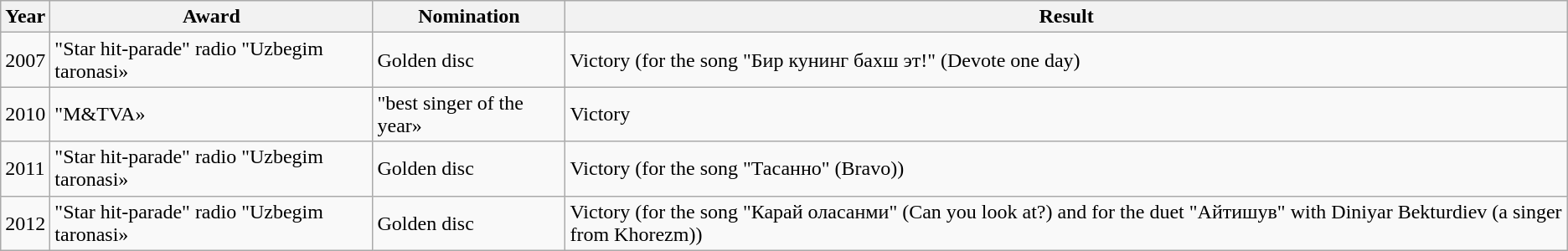<table class="wikitable sortable">
<tr>
<th>Year</th>
<th>Award</th>
<th>Nomination</th>
<th>Result</th>
</tr>
<tr>
<td>2007</td>
<td>"Star hit-parade" radio "Uzbegim taronasi»</td>
<td>Golden disc</td>
<td>Victory (for the song "Бир кунинг бахш эт!" (Devote one day)</td>
</tr>
<tr>
<td>2010</td>
<td>"M&TVA»</td>
<td>"best singer of the year»</td>
<td>Victory</td>
</tr>
<tr>
<td>2011</td>
<td>"Star hit-parade" radio "Uzbegim taronasi»</td>
<td>Golden disc</td>
<td>Victory (for the song "Тасанно" (Bravo))</td>
</tr>
<tr>
<td>2012</td>
<td>"Star hit-parade" radio "Uzbegim taronasi»</td>
<td>Golden disc</td>
<td>Victory (for the song "Карай оласанми" (Can you look at?) and for the duet "Айтишув" with Diniyar Bekturdiev (a singer from Khorezm))</td>
</tr>
</table>
